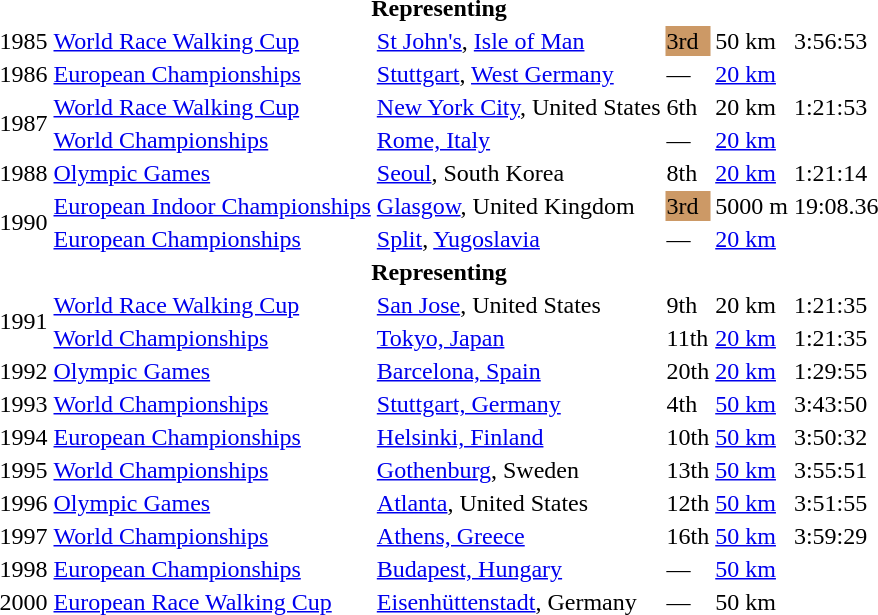<table>
<tr>
<th colspan="6">Representing </th>
</tr>
<tr>
<td>1985</td>
<td><a href='#'>World Race Walking Cup</a></td>
<td><a href='#'>St John's</a>, <a href='#'>Isle of Man</a></td>
<td bgcolor="cc9966">3rd</td>
<td>50 km</td>
<td>3:56:53</td>
</tr>
<tr>
<td>1986</td>
<td><a href='#'>European Championships</a></td>
<td><a href='#'>Stuttgart</a>, <a href='#'>West Germany</a></td>
<td>—</td>
<td><a href='#'>20 km</a></td>
<td></td>
</tr>
<tr>
<td rowspan=2>1987</td>
<td><a href='#'>World Race Walking Cup</a></td>
<td><a href='#'>New York City</a>, United States</td>
<td>6th</td>
<td>20 km</td>
<td>1:21:53</td>
</tr>
<tr>
<td><a href='#'>World Championships</a></td>
<td><a href='#'>Rome, Italy</a></td>
<td>—</td>
<td><a href='#'>20 km</a></td>
<td></td>
</tr>
<tr>
<td>1988</td>
<td><a href='#'>Olympic Games</a></td>
<td><a href='#'>Seoul</a>, South Korea</td>
<td>8th</td>
<td><a href='#'>20 km</a></td>
<td>1:21:14</td>
</tr>
<tr>
<td rowspan=2>1990</td>
<td><a href='#'>European Indoor Championships</a></td>
<td><a href='#'>Glasgow</a>, United Kingdom</td>
<td bgcolor="cc9966">3rd</td>
<td>5000 m</td>
<td>19:08.36</td>
</tr>
<tr>
<td><a href='#'>European Championships</a></td>
<td><a href='#'>Split</a>, <a href='#'>Yugoslavia</a></td>
<td>—</td>
<td><a href='#'>20 km</a></td>
<td></td>
</tr>
<tr>
<th colspan="6">Representing </th>
</tr>
<tr>
<td rowspan=2>1991</td>
<td><a href='#'>World Race Walking Cup</a></td>
<td><a href='#'>San Jose</a>, United States</td>
<td>9th</td>
<td>20 km</td>
<td>1:21:35</td>
</tr>
<tr>
<td><a href='#'>World Championships</a></td>
<td><a href='#'>Tokyo, Japan</a></td>
<td>11th</td>
<td><a href='#'>20 km</a></td>
<td>1:21:35</td>
</tr>
<tr>
<td>1992</td>
<td><a href='#'>Olympic Games</a></td>
<td><a href='#'>Barcelona, Spain</a></td>
<td>20th</td>
<td><a href='#'>20 km</a></td>
<td>1:29:55</td>
</tr>
<tr>
<td>1993</td>
<td><a href='#'>World Championships</a></td>
<td><a href='#'>Stuttgart, Germany</a></td>
<td>4th</td>
<td><a href='#'>50 km</a></td>
<td>3:43:50</td>
</tr>
<tr>
<td>1994</td>
<td><a href='#'>European Championships</a></td>
<td><a href='#'>Helsinki, Finland</a></td>
<td>10th</td>
<td><a href='#'>50 km</a></td>
<td>3:50:32</td>
</tr>
<tr>
<td>1995</td>
<td><a href='#'>World Championships</a></td>
<td><a href='#'>Gothenburg</a>, Sweden</td>
<td>13th</td>
<td><a href='#'>50 km</a></td>
<td>3:55:51</td>
</tr>
<tr>
<td>1996</td>
<td><a href='#'>Olympic Games</a></td>
<td><a href='#'>Atlanta</a>, United States</td>
<td>12th</td>
<td><a href='#'>50 km</a></td>
<td>3:51:55</td>
</tr>
<tr>
<td>1997</td>
<td><a href='#'>World Championships</a></td>
<td><a href='#'>Athens, Greece</a></td>
<td>16th</td>
<td><a href='#'>50 km</a></td>
<td>3:59:29</td>
</tr>
<tr>
<td>1998</td>
<td><a href='#'>European Championships</a></td>
<td><a href='#'>Budapest, Hungary</a></td>
<td>—</td>
<td><a href='#'>50 km</a></td>
<td></td>
</tr>
<tr>
<td>2000</td>
<td><a href='#'>European Race Walking Cup</a></td>
<td><a href='#'>Eisenhüttenstadt</a>, Germany</td>
<td>—</td>
<td>50 km</td>
<td></td>
</tr>
</table>
